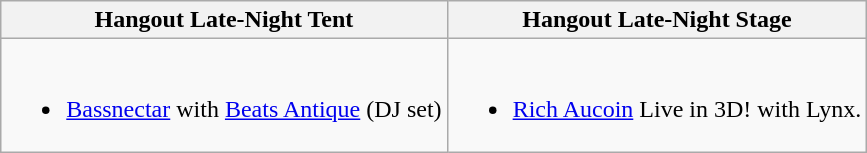<table class="wikitable">
<tr>
<th>Hangout Late-Night Tent</th>
<th>Hangout Late-Night Stage</th>
</tr>
<tr valign="top">
<td><br><ul><li><a href='#'>Bassnectar</a> with <a href='#'>Beats Antique</a> (DJ set)</li></ul></td>
<td><br><ul><li><a href='#'>Rich Aucoin</a> Live in 3D! with Lynx.</li></ul></td>
</tr>
</table>
